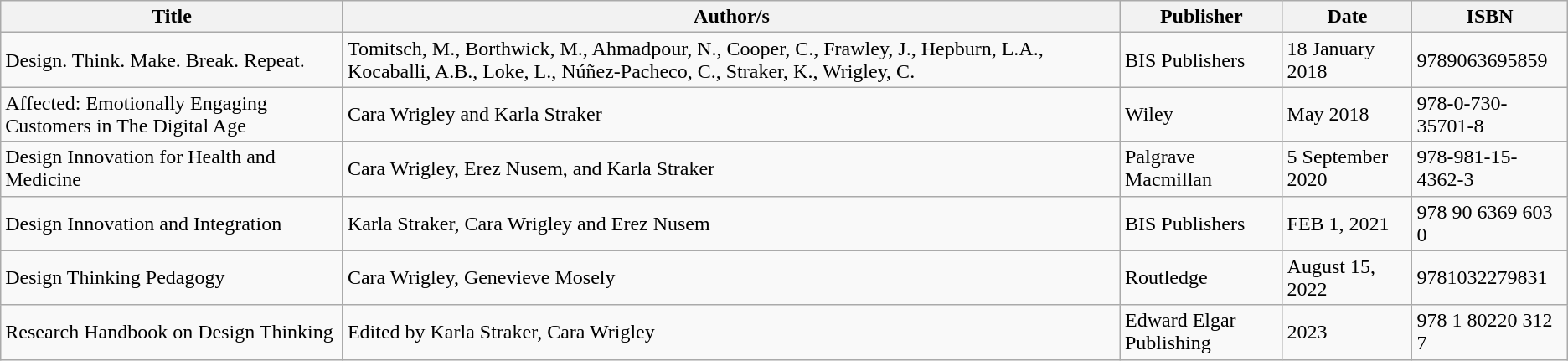<table class="wikitable">
<tr>
<th>Title</th>
<th>Author/s</th>
<th>Publisher</th>
<th>Date</th>
<th>ISBN</th>
</tr>
<tr>
<td>Design. Think. Make. Break. Repeat.</td>
<td>Tomitsch, M., Borthwick, M., Ahmadpour, N., Cooper, C., Frawley, J., Hepburn, L.A., Kocaballi, A.B., Loke, L., Núñez-Pacheco, C.,  Straker, K., Wrigley, C.</td>
<td>BIS Publishers</td>
<td>18 January 2018</td>
<td>9789063695859</td>
</tr>
<tr>
<td>Affected: Emotionally Engaging Customers in The Digital Age</td>
<td>Cara Wrigley and Karla Straker</td>
<td>Wiley</td>
<td>May 2018</td>
<td>978-0-730-35701-8</td>
</tr>
<tr>
<td>Design Innovation for Health and Medicine</td>
<td>Cara Wrigley, Erez Nusem, and Karla Straker</td>
<td>Palgrave Macmillan</td>
<td>5 September 2020</td>
<td>978-981-15-4362-3</td>
</tr>
<tr>
<td>Design Innovation and Integration</td>
<td>Karla Straker, Cara Wrigley and Erez Nusem</td>
<td>BIS Publishers</td>
<td>FEB 1, 2021</td>
<td>978 90 6369 603 0</td>
</tr>
<tr>
<td>Design Thinking Pedagogy</td>
<td>Cara Wrigley, Genevieve Mosely</td>
<td>Routledge</td>
<td>August 15, 2022</td>
<td>9781032279831</td>
</tr>
<tr>
<td>Research Handbook on Design Thinking</td>
<td>Edited by Karla Straker, Cara Wrigley</td>
<td>Edward Elgar Publishing</td>
<td>2023</td>
<td>978 1 80220 312 7</td>
</tr>
</table>
